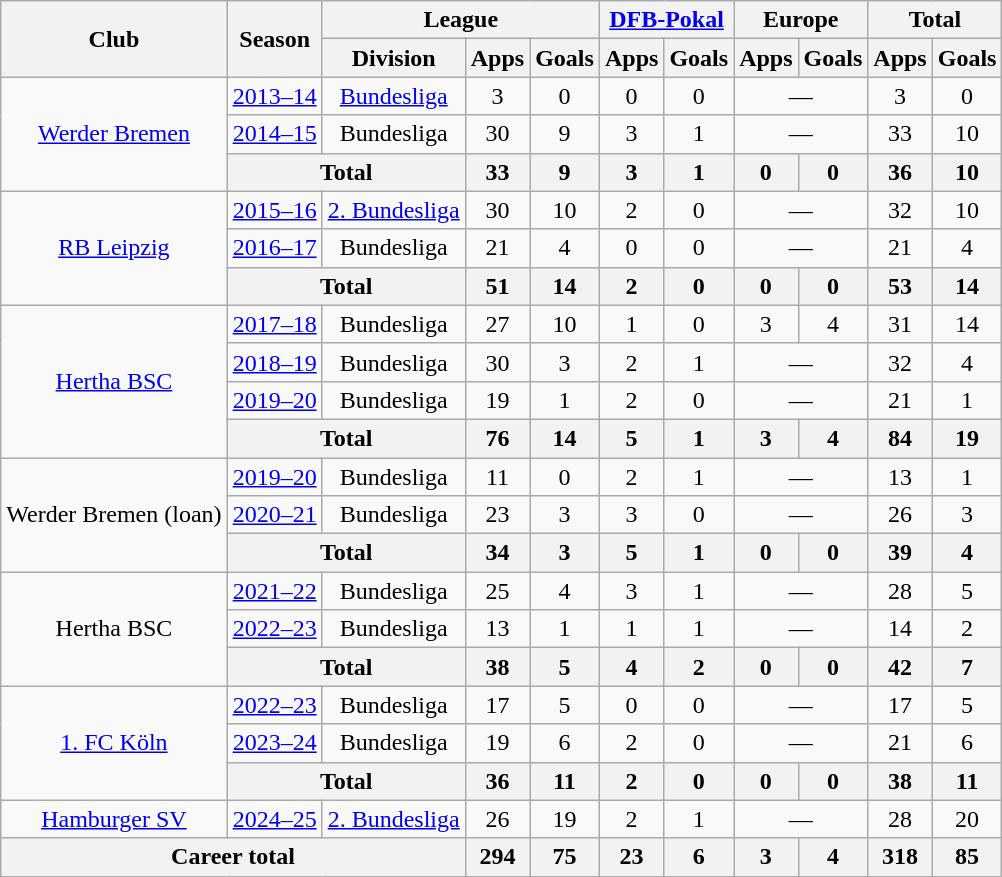<table class="wikitable" style="text-align:center">
<tr>
<th rowspan="2">Club</th>
<th rowspan="2">Season</th>
<th colspan="3">League</th>
<th colspan="2"><a href='#'>DFB-Pokal</a></th>
<th colspan="2">Europe</th>
<th colspan="2">Total</th>
</tr>
<tr>
<th>Division</th>
<th>Apps</th>
<th>Goals</th>
<th>Apps</th>
<th>Goals</th>
<th>Apps</th>
<th>Goals</th>
<th>Apps</th>
<th>Goals</th>
</tr>
<tr>
<td rowspan="3"><a href='#'>Werder Bremen</a></td>
<td><a href='#'>2013–14</a></td>
<td><a href='#'>Bundesliga</a></td>
<td>3</td>
<td>0</td>
<td>0</td>
<td>0</td>
<td colspan="2">—</td>
<td>3</td>
<td>0</td>
</tr>
<tr>
<td><a href='#'>2014–15</a></td>
<td>Bundesliga</td>
<td>30</td>
<td>9</td>
<td>3</td>
<td>1</td>
<td colspan="2">—</td>
<td>33</td>
<td>10</td>
</tr>
<tr>
<th colspan="2">Total</th>
<th>33</th>
<th>9</th>
<th>3</th>
<th>1</th>
<th>0</th>
<th>0</th>
<th>36</th>
<th>10</th>
</tr>
<tr>
<td rowspan="3"><a href='#'>RB Leipzig</a></td>
<td><a href='#'>2015–16</a></td>
<td><a href='#'>2. Bundesliga</a></td>
<td>30</td>
<td>10</td>
<td>2</td>
<td>0</td>
<td colspan="2">—</td>
<td>32</td>
<td>10</td>
</tr>
<tr>
<td><a href='#'>2016–17</a></td>
<td>Bundesliga</td>
<td>21</td>
<td>4</td>
<td>0</td>
<td>0</td>
<td colspan="2">—</td>
<td>21</td>
<td>4</td>
</tr>
<tr>
<th colspan="2">Total</th>
<th>51</th>
<th>14</th>
<th>2</th>
<th>0</th>
<th>0</th>
<th>0</th>
<th>53</th>
<th>14</th>
</tr>
<tr>
<td rowspan="4"><a href='#'>Hertha BSC</a></td>
<td><a href='#'>2017–18</a></td>
<td>Bundesliga</td>
<td>27</td>
<td>10</td>
<td>1</td>
<td>0</td>
<td>3</td>
<td>4</td>
<td>31</td>
<td>14</td>
</tr>
<tr>
<td><a href='#'>2018–19</a></td>
<td>Bundesliga</td>
<td>30</td>
<td>3</td>
<td>2</td>
<td>1</td>
<td colspan="2">—</td>
<td>32</td>
<td>4</td>
</tr>
<tr>
<td><a href='#'>2019–20</a></td>
<td>Bundesliga</td>
<td>19</td>
<td>1</td>
<td>2</td>
<td>0</td>
<td colspan="2">—</td>
<td>21</td>
<td>1</td>
</tr>
<tr>
<th colspan="2">Total</th>
<th>76</th>
<th>14</th>
<th>5</th>
<th>1</th>
<th>3</th>
<th>4</th>
<th>84</th>
<th>19</th>
</tr>
<tr>
<td rowspan="3">Werder Bremen (loan)</td>
<td><a href='#'>2019–20</a></td>
<td>Bundesliga</td>
<td>11</td>
<td>0</td>
<td>2</td>
<td>1</td>
<td colspan="2">—</td>
<td>13</td>
<td>1</td>
</tr>
<tr>
<td><a href='#'>2020–21</a></td>
<td>Bundesliga</td>
<td>23</td>
<td>3</td>
<td>3</td>
<td>0</td>
<td colspan="2">—</td>
<td>26</td>
<td>3</td>
</tr>
<tr>
<th colspan="2">Total</th>
<th>34</th>
<th>3</th>
<th>5</th>
<th>1</th>
<th>0</th>
<th>0</th>
<th>39</th>
<th>4</th>
</tr>
<tr>
<td rowspan="3">Hertha BSC</td>
<td><a href='#'>2021–22</a></td>
<td>Bundesliga</td>
<td>25</td>
<td>4</td>
<td>3</td>
<td>1</td>
<td colspan="2">—</td>
<td>28</td>
<td>5</td>
</tr>
<tr>
<td><a href='#'>2022–23</a></td>
<td>Bundesliga</td>
<td>13</td>
<td>1</td>
<td>1</td>
<td>1</td>
<td colspan="2">—</td>
<td>14</td>
<td>2</td>
</tr>
<tr>
<th colspan="2">Total</th>
<th>38</th>
<th>5</th>
<th>4</th>
<th>2</th>
<th>0</th>
<th>0</th>
<th>42</th>
<th>7</th>
</tr>
<tr>
<td rowspan="3"><a href='#'>1. FC Köln</a></td>
<td><a href='#'>2022–23</a></td>
<td>Bundesliga</td>
<td>17</td>
<td>5</td>
<td>0</td>
<td>0</td>
<td colspan="2">—</td>
<td>17</td>
<td>5</td>
</tr>
<tr>
<td><a href='#'>2023–24</a></td>
<td>Bundesliga</td>
<td>19</td>
<td>6</td>
<td>2</td>
<td>0</td>
<td colspan="2">—</td>
<td>21</td>
<td>6</td>
</tr>
<tr>
<th colspan="2">Total</th>
<th>36</th>
<th>11</th>
<th>2</th>
<th>0</th>
<th>0</th>
<th>0</th>
<th>38</th>
<th>11</th>
</tr>
<tr>
<td><a href='#'>Hamburger SV</a></td>
<td><a href='#'>2024–25</a></td>
<td><a href='#'>2. Bundesliga</a></td>
<td>26</td>
<td>19</td>
<td>2</td>
<td>1</td>
<td colspan="2">—</td>
<td>28</td>
<td>20</td>
</tr>
<tr>
<th colspan="3">Career total</th>
<th>294</th>
<th>75</th>
<th>23</th>
<th>6</th>
<th>3</th>
<th>4</th>
<th>318</th>
<th>85</th>
</tr>
</table>
